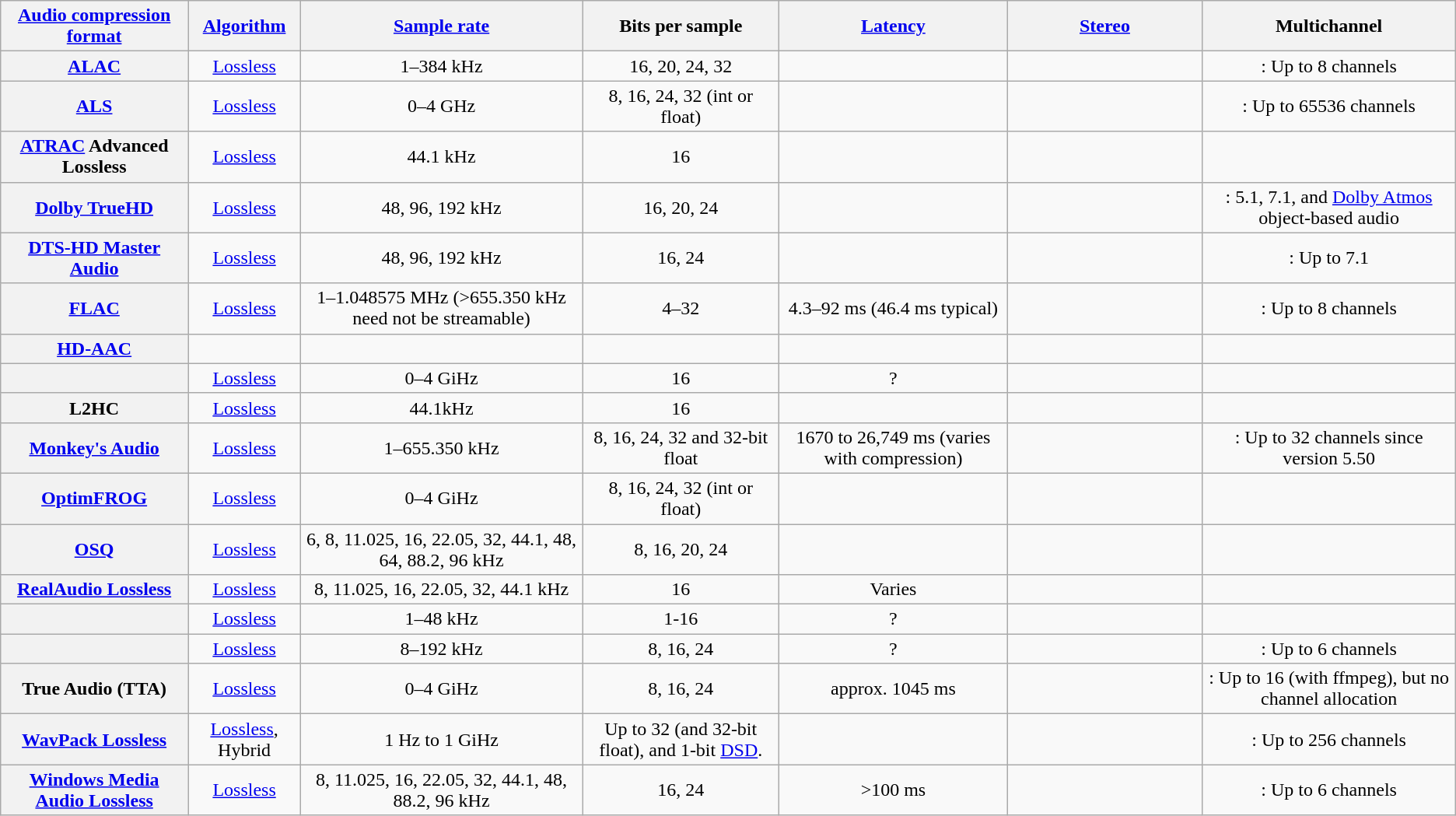<table class="wikitable sortable" style="text-align: center">
<tr>
<th><a href='#'>Audio compression format</a></th>
<th><a href='#'>Algorithm</a></th>
<th><a href='#'>Sample rate</a></th>
<th>Bits per sample</th>
<th><a href='#'>Latency</a></th>
<th style="width: 10em"><a href='#'>Stereo</a></th>
<th>Multichannel</th>
</tr>
<tr>
<th><a href='#'>ALAC</a></th>
<td><a href='#'>Lossless</a></td>
<td>1–384 kHz</td>
<td>16, 20, 24, 32</td>
<td></td>
<td></td>
<td>: Up to 8 channels</td>
</tr>
<tr>
<th><a href='#'>ALS</a></th>
<td><a href='#'>Lossless</a></td>
<td>0–4 GHz</td>
<td>8, 16, 24, 32 (int or float)</td>
<td></td>
<td></td>
<td>: Up to 65536 channels</td>
</tr>
<tr>
<th><a href='#'>ATRAC</a> Advanced Lossless</th>
<td><a href='#'>Lossless</a></td>
<td>44.1 kHz</td>
<td>16</td>
<td></td>
<td></td>
<td></td>
</tr>
<tr>
<th><a href='#'>Dolby TrueHD</a></th>
<td><a href='#'>Lossless</a></td>
<td>48, 96, 192 kHz</td>
<td>16, 20, 24</td>
<td></td>
<td></td>
<td>: 5.1, 7.1, and <a href='#'>Dolby Atmos</a> object-based audio</td>
</tr>
<tr>
<th><a href='#'>DTS-HD Master Audio</a></th>
<td><a href='#'>Lossless</a></td>
<td>48, 96, 192 kHz</td>
<td>16, 24</td>
<td></td>
<td></td>
<td>: Up to 7.1</td>
</tr>
<tr>
<th><a href='#'>FLAC</a></th>
<td><a href='#'>Lossless</a></td>
<td>1–1.048575 MHz (>655.350 kHz need not be streamable)</td>
<td>4–32</td>
<td>4.3–92 ms (46.4 ms typical)</td>
<td></td>
<td>: Up to 8 channels</td>
</tr>
<tr>
<th><a href='#'>HD-AAC</a></th>
<td></td>
<td></td>
<td></td>
<td></td>
<td></td>
<td></td>
</tr>
<tr>
<th></th>
<td><a href='#'>Lossless</a></td>
<td>0–4 GiHz</td>
<td>16</td>
<td>?</td>
<td></td>
<td></td>
</tr>
<tr>
<th>L2HC</th>
<td><a href='#'>Lossless</a></td>
<td>44.1kHz</td>
<td>16</td>
<td></td>
<td></td>
<td></td>
</tr>
<tr>
<th><a href='#'>Monkey's Audio</a></th>
<td><a href='#'>Lossless</a></td>
<td>1–655.350 kHz</td>
<td>8, 16, 24, 32 and 32-bit float</td>
<td>1670 to 26,749 ms (varies with compression)</td>
<td></td>
<td>: Up to 32 channels since version 5.50</td>
</tr>
<tr>
<th><a href='#'>OptimFROG</a></th>
<td><a href='#'>Lossless</a></td>
<td>0–4 GiHz</td>
<td>8, 16, 24, 32 (int or float)</td>
<td></td>
<td></td>
<td></td>
</tr>
<tr>
<th><a href='#'>OSQ</a></th>
<td><a href='#'>Lossless</a></td>
<td>6, 8, 11.025, 16, 22.05, 32, 44.1, 48, 64, 88.2, 96 kHz</td>
<td>8, 16, 20, 24</td>
<td></td>
<td></td>
<td></td>
</tr>
<tr>
<th><a href='#'>RealAudio Lossless</a></th>
<td><a href='#'>Lossless</a></td>
<td>8, 11.025, 16, 22.05, 32, 44.1 kHz</td>
<td>16</td>
<td>Varies</td>
<td></td>
<td></td>
</tr>
<tr>
<th></th>
<td><a href='#'>Lossless</a></td>
<td>1–48 kHz</td>
<td>1-16</td>
<td>?</td>
<td></td>
<td></td>
</tr>
<tr>
<th></th>
<td><a href='#'>Lossless</a></td>
<td>8–192 kHz</td>
<td>8, 16, 24</td>
<td>?</td>
<td></td>
<td>: Up to 6 channels</td>
</tr>
<tr>
<th>True Audio (TTA)</th>
<td><a href='#'>Lossless</a></td>
<td>0–4 GiHz</td>
<td>8, 16, 24</td>
<td>approx. 1045 ms</td>
<td></td>
<td>: Up to 16 (with ffmpeg), but no channel allocation</td>
</tr>
<tr>
<th><a href='#'>WavPack Lossless</a></th>
<td><a href='#'>Lossless</a>, Hybrid</td>
<td>1 Hz to 1 GiHz</td>
<td>Up to 32 (and 32-bit float), and 1-bit <a href='#'>DSD</a>.</td>
<td></td>
<td></td>
<td>: Up to 256 channels</td>
</tr>
<tr>
<th><a href='#'>Windows Media Audio Lossless</a></th>
<td><a href='#'>Lossless</a></td>
<td>8, 11.025, 16, 22.05, 32, 44.1, 48, 88.2, 96 kHz</td>
<td>16, 24</td>
<td>>100 ms</td>
<td></td>
<td>: Up to 6 channels</td>
</tr>
</table>
